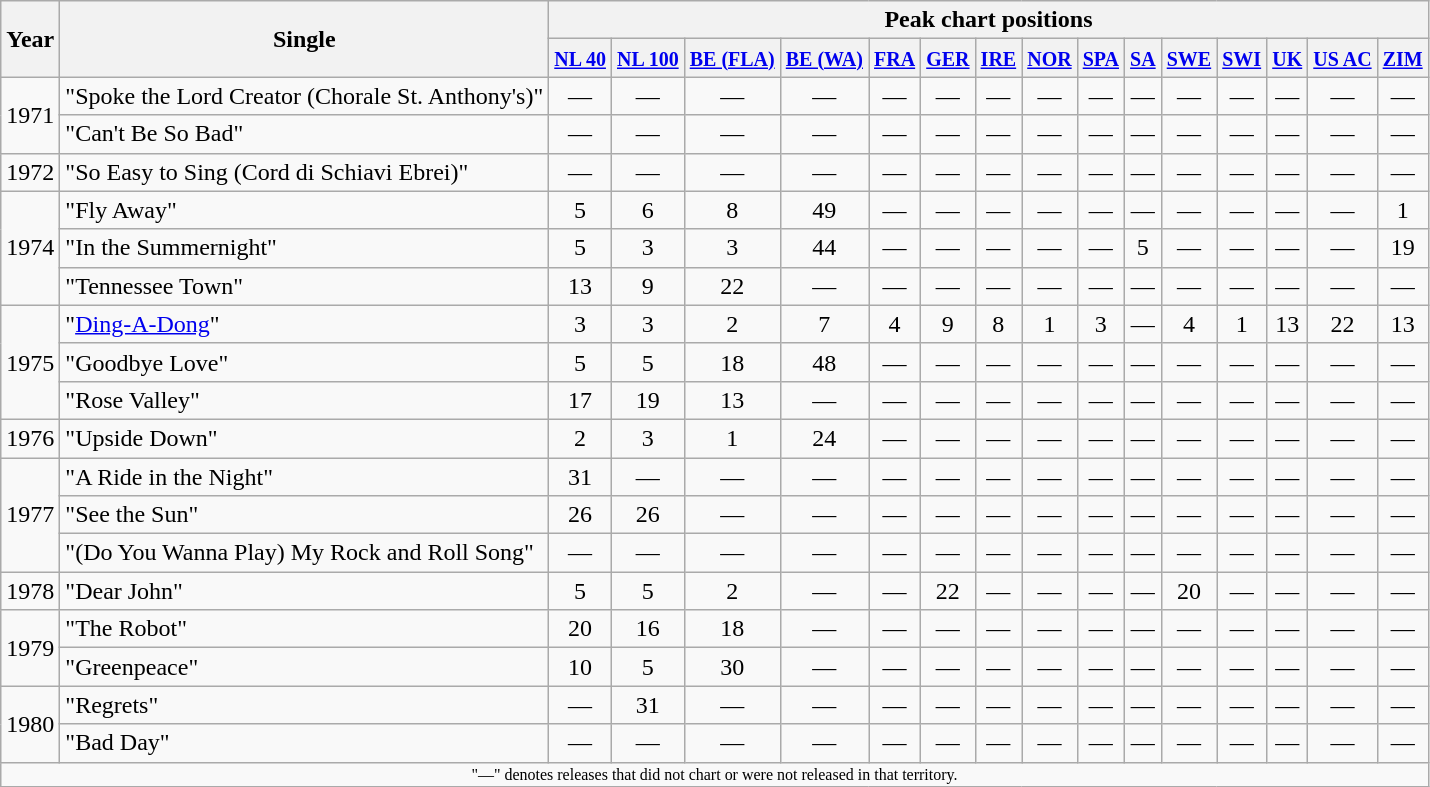<table class="wikitable" style="text-align:center">
<tr>
<th rowspan="2">Year</th>
<th rowspan="2">Single</th>
<th colspan="15">Peak chart positions</th>
</tr>
<tr>
<th><small><a href='#'>NL 40</a></small><br></th>
<th><small><a href='#'>NL 100</a></small><br></th>
<th><small><a href='#'>BE (FLA)</a></small><br></th>
<th><small><a href='#'>BE (WA)</a></small><br></th>
<th><small><a href='#'>FRA</a></small><br></th>
<th><small><a href='#'>GER</a></small><br></th>
<th><small><a href='#'>IRE</a></small><br></th>
<th><small><a href='#'>NOR</a></small><br></th>
<th><small><a href='#'>SPA</a></small><br></th>
<th><small><a href='#'>SA</a></small><br></th>
<th><small><a href='#'>SWE</a></small><br></th>
<th><small><a href='#'>SWI</a></small><br></th>
<th><small><a href='#'>UK</a></small><br></th>
<th><small><a href='#'>US AC</a></small><br></th>
<th><small><a href='#'>ZIM</a></small><br></th>
</tr>
<tr>
<td rowspan="2">1971</td>
<td align="left">"Spoke the Lord Creator (Chorale St. Anthony's)"</td>
<td>—</td>
<td>—</td>
<td>—</td>
<td>—</td>
<td>—</td>
<td>—</td>
<td>—</td>
<td>—</td>
<td>—</td>
<td>—</td>
<td>—</td>
<td>—</td>
<td>—</td>
<td>—</td>
<td>—</td>
</tr>
<tr>
<td align="left">"Can't Be So Bad"</td>
<td>—</td>
<td>—</td>
<td>—</td>
<td>—</td>
<td>—</td>
<td>—</td>
<td>—</td>
<td>—</td>
<td>—</td>
<td>—</td>
<td>—</td>
<td>—</td>
<td>—</td>
<td>—</td>
<td>—</td>
</tr>
<tr>
<td>1972</td>
<td align="left">"So Easy to Sing (Cord di Schiavi Ebrei)"</td>
<td>—</td>
<td>—</td>
<td>—</td>
<td>—</td>
<td>—</td>
<td>—</td>
<td>—</td>
<td>—</td>
<td>—</td>
<td>—</td>
<td>—</td>
<td>—</td>
<td>—</td>
<td>—</td>
<td>—</td>
</tr>
<tr>
<td rowspan="3">1974</td>
<td align="left">"Fly Away"</td>
<td>5</td>
<td>6</td>
<td>8</td>
<td>49</td>
<td>—</td>
<td>—</td>
<td>—</td>
<td>—</td>
<td>—</td>
<td>—</td>
<td>—</td>
<td>—</td>
<td>—</td>
<td>—</td>
<td>1</td>
</tr>
<tr>
<td align="left">"In the Summernight"</td>
<td>5</td>
<td>3</td>
<td>3</td>
<td>44</td>
<td>—</td>
<td>—</td>
<td>—</td>
<td>—</td>
<td>—</td>
<td>5</td>
<td>—</td>
<td>—</td>
<td>—</td>
<td>—</td>
<td>19</td>
</tr>
<tr>
<td align="left">"Tennessee Town"</td>
<td>13</td>
<td>9</td>
<td>22</td>
<td>—</td>
<td>—</td>
<td>—</td>
<td>—</td>
<td>—</td>
<td>—</td>
<td>—</td>
<td>—</td>
<td>—</td>
<td>—</td>
<td>—</td>
<td>—</td>
</tr>
<tr>
<td rowspan="3">1975</td>
<td align="left">"<a href='#'>Ding-A-Dong</a>"</td>
<td>3</td>
<td>3</td>
<td>2</td>
<td>7</td>
<td>4</td>
<td>9</td>
<td>8</td>
<td>1</td>
<td>3</td>
<td>—</td>
<td>4</td>
<td>1</td>
<td>13</td>
<td>22</td>
<td>13</td>
</tr>
<tr>
<td align="left">"Goodbye Love"</td>
<td>5</td>
<td>5</td>
<td>18</td>
<td>48</td>
<td>—</td>
<td>—</td>
<td>—</td>
<td>—</td>
<td>—</td>
<td>—</td>
<td>—</td>
<td>—</td>
<td>—</td>
<td>—</td>
<td>—</td>
</tr>
<tr>
<td align="left">"Rose Valley"</td>
<td>17</td>
<td>19</td>
<td>13</td>
<td>—</td>
<td>—</td>
<td>—</td>
<td>—</td>
<td>—</td>
<td>—</td>
<td>—</td>
<td>—</td>
<td>—</td>
<td>—</td>
<td>—</td>
<td>—</td>
</tr>
<tr>
<td>1976</td>
<td align="left">"Upside Down"</td>
<td>2</td>
<td>3</td>
<td>1</td>
<td>24</td>
<td>—</td>
<td>—</td>
<td>—</td>
<td>—</td>
<td>—</td>
<td>—</td>
<td>—</td>
<td>—</td>
<td>—</td>
<td>—</td>
<td>—</td>
</tr>
<tr>
<td rowspan="3">1977</td>
<td align="left">"A Ride in the Night"</td>
<td>31</td>
<td>—</td>
<td>—</td>
<td>—</td>
<td>—</td>
<td>—</td>
<td>—</td>
<td>—</td>
<td>—</td>
<td>—</td>
<td>—</td>
<td>—</td>
<td>—</td>
<td>—</td>
<td>—</td>
</tr>
<tr>
<td align="left">"See the Sun"</td>
<td>26</td>
<td>26</td>
<td>—</td>
<td>—</td>
<td>—</td>
<td>—</td>
<td>—</td>
<td>—</td>
<td>—</td>
<td>—</td>
<td>—</td>
<td>—</td>
<td>—</td>
<td>—</td>
<td>—</td>
</tr>
<tr>
<td align="left">"(Do You Wanna Play) My Rock and Roll Song"</td>
<td>—</td>
<td>—</td>
<td>—</td>
<td>—</td>
<td>—</td>
<td>—</td>
<td>—</td>
<td>—</td>
<td>—</td>
<td>—</td>
<td>—</td>
<td>—</td>
<td>—</td>
<td>—</td>
<td>—</td>
</tr>
<tr>
<td>1978</td>
<td align="left">"Dear John"</td>
<td>5</td>
<td>5</td>
<td>2</td>
<td>—</td>
<td>—</td>
<td>22</td>
<td>—</td>
<td>—</td>
<td>—</td>
<td>—</td>
<td>20</td>
<td>—</td>
<td>—</td>
<td>—</td>
<td>—</td>
</tr>
<tr>
<td rowspan="2">1979</td>
<td align="left">"The Robot"</td>
<td>20</td>
<td>16</td>
<td>18</td>
<td>—</td>
<td>—</td>
<td>—</td>
<td>—</td>
<td>—</td>
<td>—</td>
<td>—</td>
<td>—</td>
<td>—</td>
<td>—</td>
<td>—</td>
<td>—</td>
</tr>
<tr>
<td align="left">"Greenpeace"</td>
<td>10</td>
<td>5</td>
<td>30</td>
<td>—</td>
<td>—</td>
<td>—</td>
<td>—</td>
<td>—</td>
<td>—</td>
<td>—</td>
<td>—</td>
<td>—</td>
<td>—</td>
<td>—</td>
<td>—</td>
</tr>
<tr>
<td rowspan="2">1980</td>
<td align="left">"Regrets"</td>
<td>—</td>
<td>31</td>
<td>—</td>
<td>—</td>
<td>—</td>
<td>—</td>
<td>—</td>
<td>—</td>
<td>—</td>
<td>—</td>
<td>—</td>
<td>—</td>
<td>—</td>
<td>—</td>
<td>—</td>
</tr>
<tr>
<td align="left">"Bad Day"</td>
<td>—</td>
<td>—</td>
<td>—</td>
<td>—</td>
<td>—</td>
<td>—</td>
<td>—</td>
<td>—</td>
<td>—</td>
<td>—</td>
<td>—</td>
<td>—</td>
<td>—</td>
<td>—</td>
<td>—</td>
</tr>
<tr>
<td colspan="17" style="font-size:8pt">"—" denotes releases that did not chart or were not released in that territory.</td>
</tr>
</table>
